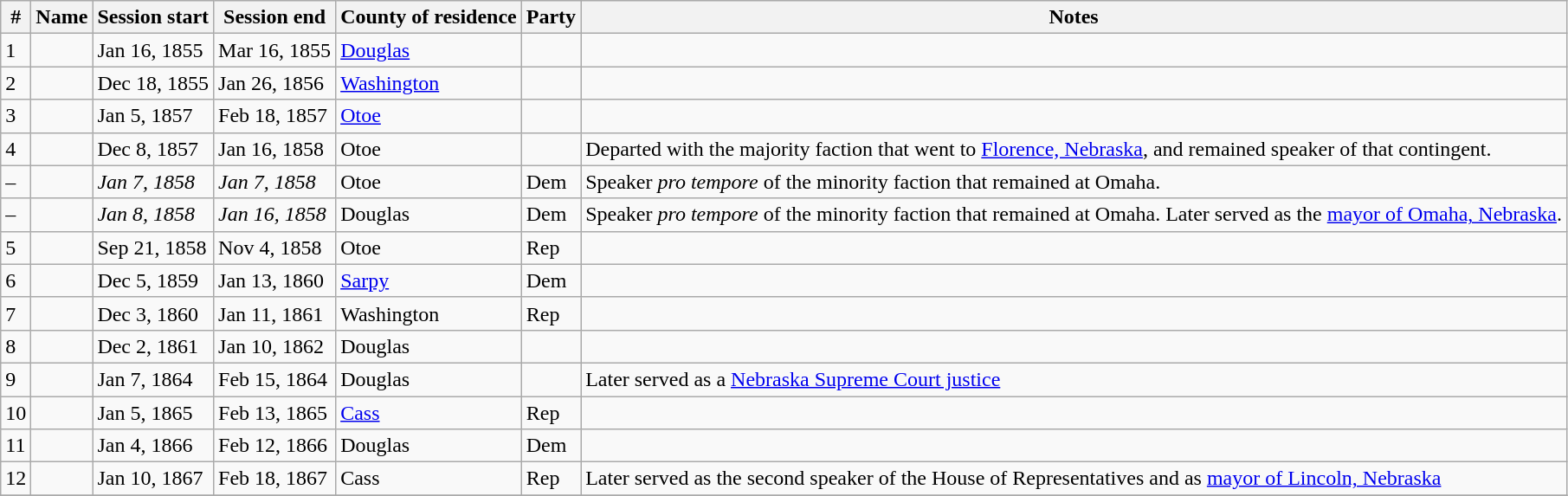<table class="wikitable sortable">
<tr>
<th>#</th>
<th>Name</th>
<th>Session start</th>
<th>Session end</th>
<th>County of residence</th>
<th>Party</th>
<th>Notes</th>
</tr>
<tr>
<td>1</td>
<td></td>
<td>Jan 16, 1855</td>
<td>Mar 16, 1855</td>
<td><a href='#'>Douglas</a></td>
<td></td>
<td></td>
</tr>
<tr>
<td>2</td>
<td></td>
<td>Dec 18, 1855</td>
<td>Jan 26, 1856</td>
<td><a href='#'>Washington</a></td>
<td></td>
<td></td>
</tr>
<tr>
<td>3</td>
<td></td>
<td>Jan 5, 1857</td>
<td>Feb 18, 1857</td>
<td><a href='#'>Otoe</a></td>
<td></td>
<td></td>
</tr>
<tr>
<td>4</td>
<td></td>
<td>Dec 8, 1857</td>
<td>Jan 16, 1858</td>
<td>Otoe</td>
<td></td>
<td>Departed with the majority faction that went to <a href='#'>Florence, Nebraska</a>, and remained speaker of that contingent.</td>
</tr>
<tr>
<td>–</td>
<td><em></em></td>
<td><em>Jan 7, 1858</em></td>
<td><em>Jan 7, 1858</em></td>
<td>Otoe</td>
<td>Dem</td>
<td>Speaker <em>pro tempore</em> of the minority faction that remained at Omaha.</td>
</tr>
<tr>
<td>–</td>
<td><em></em></td>
<td><em>Jan 8, 1858</em></td>
<td><em>Jan 16, 1858</em></td>
<td>Douglas</td>
<td>Dem</td>
<td>Speaker <em>pro tempore</em> of the minority faction that remained at Omaha. Later served as the <a href='#'>mayor of Omaha, Nebraska</a>.</td>
</tr>
<tr>
<td>5</td>
<td></td>
<td>Sep 21, 1858</td>
<td>Nov 4, 1858</td>
<td>Otoe</td>
<td>Rep</td>
<td></td>
</tr>
<tr>
<td>6</td>
<td></td>
<td>Dec 5, 1859</td>
<td>Jan 13, 1860</td>
<td><a href='#'>Sarpy</a></td>
<td>Dem</td>
<td></td>
</tr>
<tr>
<td>7</td>
<td></td>
<td>Dec 3, 1860</td>
<td>Jan 11, 1861</td>
<td>Washington</td>
<td>Rep</td>
<td></td>
</tr>
<tr>
<td>8</td>
<td></td>
<td>Dec 2, 1861</td>
<td>Jan 10, 1862</td>
<td>Douglas</td>
<td></td>
<td></td>
</tr>
<tr>
<td>9</td>
<td></td>
<td>Jan 7, 1864</td>
<td>Feb 15, 1864</td>
<td>Douglas</td>
<td></td>
<td>Later served as a <a href='#'>Nebraska Supreme Court justice</a></td>
</tr>
<tr>
<td>10</td>
<td></td>
<td>Jan 5, 1865</td>
<td>Feb 13, 1865</td>
<td><a href='#'>Cass</a></td>
<td>Rep</td>
<td></td>
</tr>
<tr>
<td>11</td>
<td></td>
<td>Jan 4, 1866</td>
<td>Feb 12, 1866</td>
<td>Douglas</td>
<td>Dem</td>
<td></td>
</tr>
<tr>
<td>12</td>
<td></td>
<td>Jan 10, 1867</td>
<td>Feb 18, 1867</td>
<td>Cass</td>
<td>Rep</td>
<td>Later served as the second speaker of the House of Representatives and as <a href='#'>mayor of Lincoln, Nebraska</a></td>
</tr>
<tr>
</tr>
</table>
